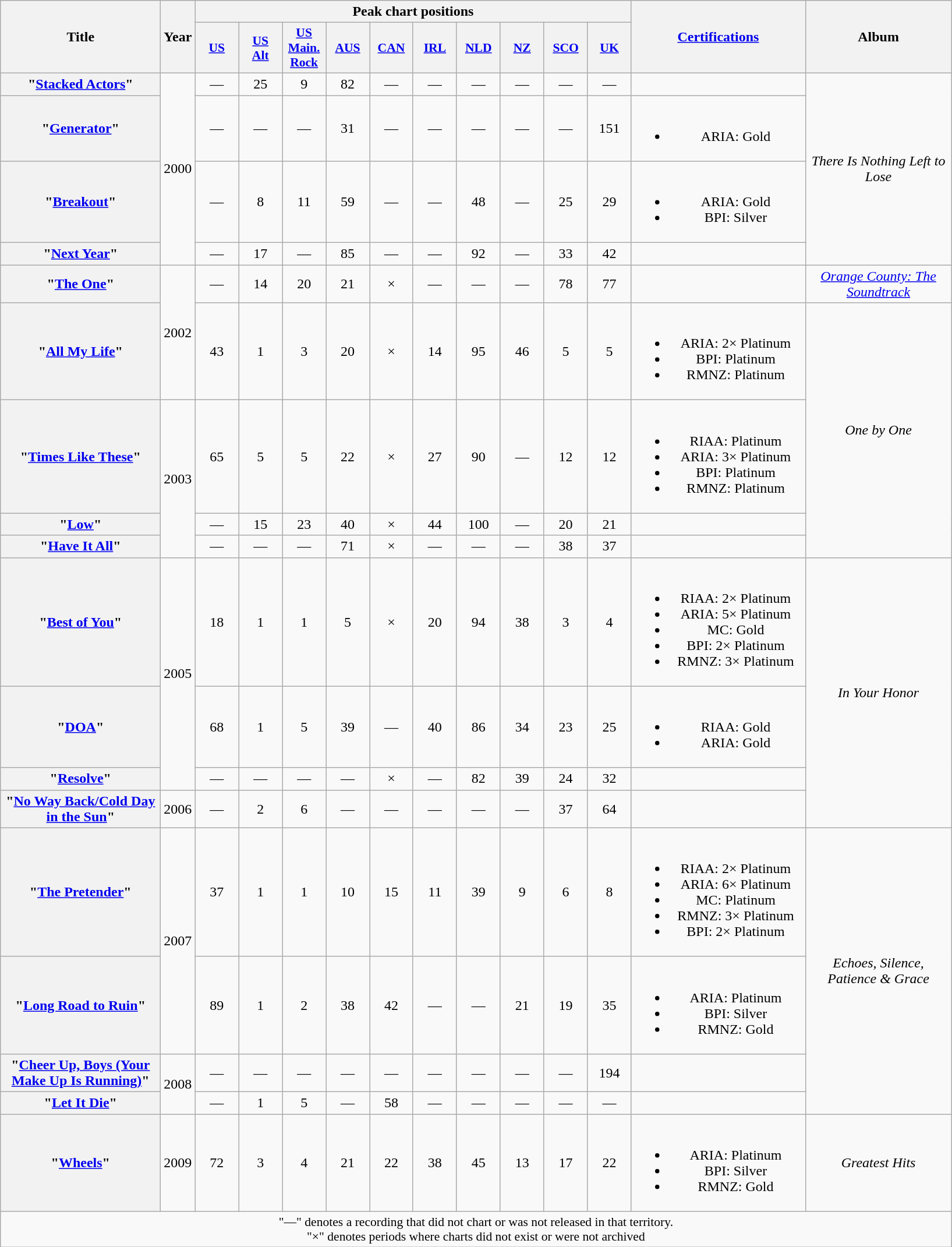<table class="wikitable plainrowheaders" style="text-align:center;">
<tr>
<th scope="col" rowspan="2" style="width:11em;">Title</th>
<th scope="col" rowspan="2" style="width:2em;">Year</th>
<th scope="col" colspan="10">Peak chart positions</th>
<th scope="col" rowspan="2" style="width:12em;"><a href='#'>Certifications</a></th>
<th scope="col" rowspan="2" style="width:10em;">Album</th>
</tr>
<tr>
<th scope="col" style="width:3em;font-size:90%;"><a href='#'>US</a><br></th>
<th scope="col" style="width:3em;font-size:90%;"><a href='#'>US<br>Alt</a><br></th>
<th scope="col" style="width:3em;font-size:90%;"><a href='#'>US<br>Main.<br>Rock</a><br></th>
<th scope="col" style="width:3em;font-size:90%;"><a href='#'>AUS</a><br></th>
<th scope="col" style="width:3em;font-size:90%;"><a href='#'>CAN</a><br></th>
<th scope="col" style="width:3em;font-size:90%;"><a href='#'>IRL</a><br></th>
<th scope="col" style="width:3em;font-size:90%;"><a href='#'>NLD</a><br></th>
<th scope="col" style="width:3em;font-size:90%;"><a href='#'>NZ</a><br></th>
<th scope="col" style="width:3em;font-size:90%;"><a href='#'>SCO</a><br></th>
<th scope="col" style="width:3em;font-size:90%;"><a href='#'>UK</a><br></th>
</tr>
<tr>
<th scope="row">"<a href='#'>Stacked Actors</a>"</th>
<td rowspan="4">2000</td>
<td>—</td>
<td>25</td>
<td>9</td>
<td>82</td>
<td>—</td>
<td>—</td>
<td>—</td>
<td>—</td>
<td>—</td>
<td>—</td>
<td></td>
<td rowspan="4"><em>There Is Nothing Left to Lose</em></td>
</tr>
<tr>
<th scope="row">"<a href='#'>Generator</a>"</th>
<td>—</td>
<td>—</td>
<td>—</td>
<td>31</td>
<td>—</td>
<td>—</td>
<td>—</td>
<td>—</td>
<td>—</td>
<td>151</td>
<td><br><ul><li>ARIA: Gold</li></ul></td>
</tr>
<tr>
<th scope="row">"<a href='#'>Breakout</a>"</th>
<td>—</td>
<td>8</td>
<td>11</td>
<td>59</td>
<td>—</td>
<td>—</td>
<td>48</td>
<td>—</td>
<td>25</td>
<td>29</td>
<td><br><ul><li>ARIA: Gold</li><li>BPI: Silver</li></ul></td>
</tr>
<tr>
<th scope="row">"<a href='#'>Next Year</a>"</th>
<td>—</td>
<td>17</td>
<td>—</td>
<td>85</td>
<td>—</td>
<td>—</td>
<td>92</td>
<td>—</td>
<td>33</td>
<td>42</td>
<td></td>
</tr>
<tr>
<th scope="row">"<a href='#'>The One</a>"</th>
<td rowspan="2">2002</td>
<td>—</td>
<td>14</td>
<td>20</td>
<td>21</td>
<td>×</td>
<td>—</td>
<td>—</td>
<td>—</td>
<td>78</td>
<td>77</td>
<td></td>
<td><em><a href='#'>Orange County: The Soundtrack</a></em></td>
</tr>
<tr>
<th scope="row">"<a href='#'>All My Life</a>"</th>
<td>43</td>
<td>1</td>
<td>3</td>
<td>20</td>
<td>×</td>
<td>14</td>
<td>95</td>
<td>46</td>
<td>5</td>
<td>5</td>
<td><br><ul><li>ARIA: 2× Platinum</li><li>BPI: Platinum</li><li>RMNZ: Platinum</li></ul></td>
<td rowspan="4"><em>One by One</em></td>
</tr>
<tr>
<th scope="row">"<a href='#'>Times Like These</a>"</th>
<td rowspan="3">2003</td>
<td>65</td>
<td>5</td>
<td>5</td>
<td>22</td>
<td>×</td>
<td>27</td>
<td>90</td>
<td>—</td>
<td>12</td>
<td>12</td>
<td><br><ul><li>RIAA: Platinum</li><li>ARIA: 3× Platinum</li><li>BPI: Platinum</li><li>RMNZ: Platinum</li></ul></td>
</tr>
<tr>
<th scope="row">"<a href='#'>Low</a>"</th>
<td>—</td>
<td>15</td>
<td>23</td>
<td>40</td>
<td>×</td>
<td>44</td>
<td>100</td>
<td>—</td>
<td>20</td>
<td>21</td>
<td></td>
</tr>
<tr>
<th scope="row">"<a href='#'>Have It All</a>"</th>
<td>—</td>
<td>—</td>
<td>—</td>
<td>71</td>
<td>×</td>
<td>—</td>
<td>—</td>
<td>—</td>
<td>38</td>
<td>37</td>
<td></td>
</tr>
<tr>
<th scope="row">"<a href='#'>Best of You</a>"</th>
<td rowspan="3">2005</td>
<td>18</td>
<td>1</td>
<td>1</td>
<td>5</td>
<td>×</td>
<td>20</td>
<td>94</td>
<td>38</td>
<td>3</td>
<td>4</td>
<td><br><ul><li>RIAA: 2× Platinum</li><li>ARIA: 5× Platinum</li><li>MC: Gold</li><li>BPI: 2× Platinum</li><li>RMNZ: 3× Platinum</li></ul></td>
<td rowspan="4"><em>In Your Honor</em></td>
</tr>
<tr>
<th scope="row">"<a href='#'>DOA</a>"</th>
<td>68</td>
<td>1</td>
<td>5</td>
<td>39</td>
<td>—</td>
<td>40</td>
<td>86</td>
<td>34</td>
<td>23</td>
<td>25</td>
<td><br><ul><li>RIAA: Gold</li><li>ARIA: Gold</li></ul></td>
</tr>
<tr>
<th scope="row">"<a href='#'>Resolve</a>"</th>
<td>—</td>
<td>—</td>
<td>—</td>
<td>—</td>
<td>×</td>
<td>—</td>
<td>82</td>
<td>39</td>
<td>24</td>
<td>32</td>
<td></td>
</tr>
<tr>
<th scope="row">"<a href='#'>No Way Back/Cold Day in the Sun</a>"</th>
<td>2006</td>
<td>—</td>
<td>2</td>
<td>6</td>
<td>—</td>
<td>—</td>
<td>—</td>
<td>—</td>
<td>—</td>
<td>37</td>
<td>64</td>
<td></td>
</tr>
<tr>
<th scope="row">"<a href='#'>The Pretender</a>"</th>
<td rowspan="2">2007</td>
<td>37</td>
<td>1</td>
<td>1</td>
<td>10</td>
<td>15</td>
<td>11</td>
<td>39</td>
<td>9</td>
<td>6</td>
<td>8</td>
<td><br><ul><li>RIAA: 2× Platinum</li><li>ARIA: 6× Platinum</li><li>MC: Platinum</li><li>RMNZ: 3× Platinum</li><li>BPI: 2× Platinum</li></ul></td>
<td rowspan="4"><em>Echoes, Silence, Patience & Grace</em></td>
</tr>
<tr>
<th scope="row">"<a href='#'>Long Road to Ruin</a>"</th>
<td>89</td>
<td>1</td>
<td>2</td>
<td>38</td>
<td>42</td>
<td>—</td>
<td>—</td>
<td>21</td>
<td>19</td>
<td>35</td>
<td><br><ul><li>ARIA: Platinum</li><li>BPI: Silver</li><li>RMNZ: Gold</li></ul></td>
</tr>
<tr>
<th scope="row">"<a href='#'>Cheer Up, Boys (Your Make Up Is Running)</a>"</th>
<td rowspan="2">2008</td>
<td>—</td>
<td>—</td>
<td>—</td>
<td>—</td>
<td>—</td>
<td>—</td>
<td>—</td>
<td>—</td>
<td>—</td>
<td>194</td>
<td></td>
</tr>
<tr>
<th scope="row">"<a href='#'>Let It Die</a>"</th>
<td>—</td>
<td>1</td>
<td>5</td>
<td>—</td>
<td>58</td>
<td>—</td>
<td>—</td>
<td>—</td>
<td>—</td>
<td>—</td>
<td></td>
</tr>
<tr>
<th scope="row">"<a href='#'>Wheels</a>"</th>
<td>2009</td>
<td>72</td>
<td>3</td>
<td>4</td>
<td>21</td>
<td>22</td>
<td>38</td>
<td>45</td>
<td>13</td>
<td>17</td>
<td>22</td>
<td><br><ul><li>ARIA: Platinum</li><li>BPI: Silver</li><li>RMNZ: Gold</li></ul></td>
<td><em>Greatest Hits</em></td>
</tr>
<tr>
<td colspan="14" style="font-size:90%">"—" denotes a recording that did not chart or was not released in that territory.<br>"×" denotes periods where charts did not exist or were not archived</td>
</tr>
</table>
